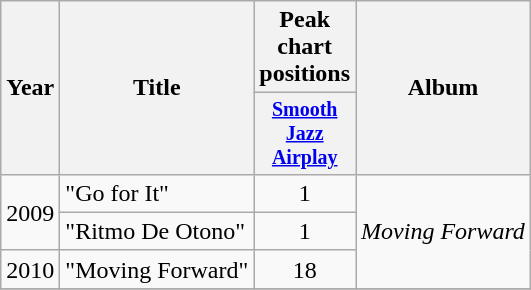<table class="wikitable" style="text-align:center";>
<tr>
<th rowspan="2">Year</th>
<th rowspan="2">Title</th>
<th colspan="1">Peak chart positions</th>
<th rowspan="2">Album</th>
</tr>
<tr style="font-size:smaller;">
<th style="width:50px;"><a href='#'>Smooth Jazz<br>Airplay</a><br></th>
</tr>
<tr>
<td rowspan="2">2009</td>
<td align="left">"Go for It"</td>
<td>1</td>
<td rowspan="3"><em>Moving Forward</em></td>
</tr>
<tr>
<td align="left">"Ritmo De Otono" <br></td>
<td>1</td>
</tr>
<tr>
<td>2010</td>
<td align="left">"Moving Forward"</td>
<td>18</td>
</tr>
<tr>
</tr>
</table>
